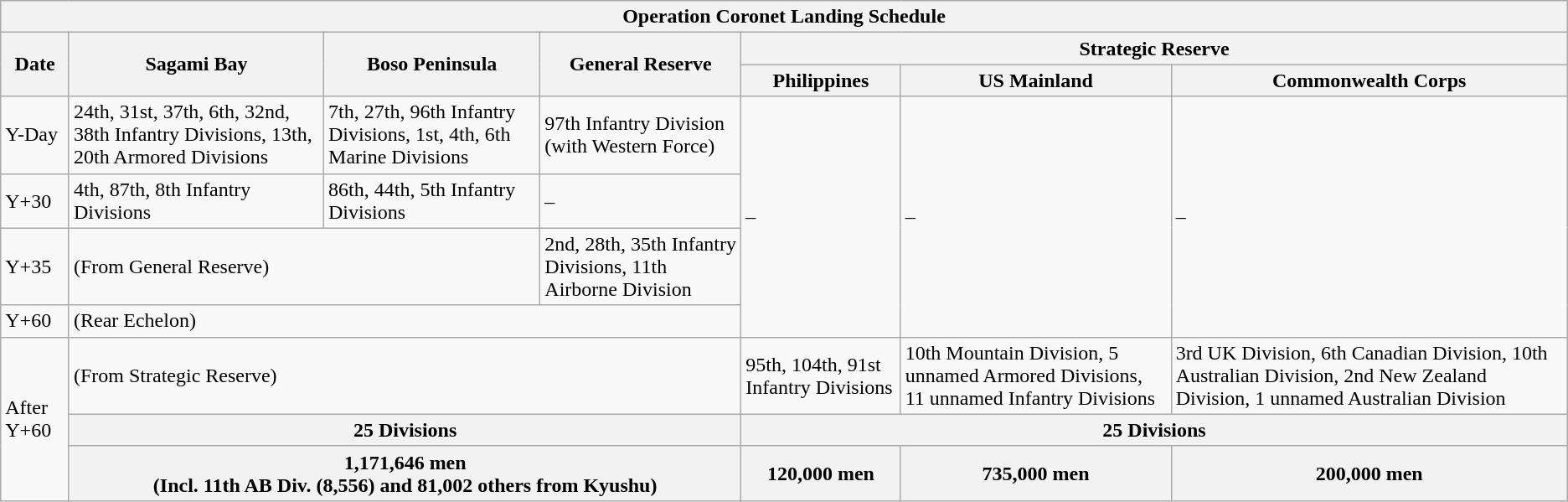<table class="wikitable">
<tr>
<th colspan="7">Operation Coronet Landing Schedule</th>
</tr>
<tr>
<th rowspan="2">Date</th>
<th rowspan="2">Sagami Bay</th>
<th rowspan="2">Boso Peninsula</th>
<th rowspan="2">General Reserve</th>
<th colspan="3">Strategic Reserve</th>
</tr>
<tr>
<th>Philippines</th>
<th>US Mainland</th>
<th>Commonwealth Corps</th>
</tr>
<tr>
<td>Y-Day</td>
<td>24th, 31st, 37th, 6th, 32nd, 38th Infantry Divisions, 13th, 20th Armored Divisions</td>
<td>7th, 27th, 96th Infantry Divisions, 1st, 4th, 6th Marine Divisions</td>
<td>97th Infantry Division (with Western Force)</td>
<td rowspan="4">–</td>
<td rowspan="4">–</td>
<td rowspan="4">–</td>
</tr>
<tr>
<td>Y+30</td>
<td>4th, 87th, 8th Infantry Divisions</td>
<td>86th, 44th, 5th Infantry Divisions</td>
<td>–</td>
</tr>
<tr>
<td>Y+35</td>
<td colspan="2">(From General Reserve)</td>
<td>2nd, 28th, 35th Infantry Divisions, 11th  Airborne Division</td>
</tr>
<tr>
<td>Y+60</td>
<td colspan="3">(Rear Echelon)</td>
</tr>
<tr>
<td rowspan="3">After Y+60</td>
<td colspan="3">(From Strategic Reserve)</td>
<td>95th, 104th, 91st Infantry Divisions</td>
<td>10th Mountain Division, 5 unnamed Armored Divisions,  11 unnamed Infantry Divisions</td>
<td>3rd UK Division, 6th Canadian Division, 10th Australian Division, 2nd New Zealand Division, 1 unnamed Australian Division</td>
</tr>
<tr>
<th colspan="3">25 Divisions</th>
<th colspan="3">25 Divisions</th>
</tr>
<tr>
<th colspan="3">1,171,646 men<br>(Incl. 11th AB Div. (8,556) and 81,002 others from Kyushu)</th>
<th>120,000 men</th>
<th>735,000 men</th>
<th>200,000 men</th>
</tr>
</table>
